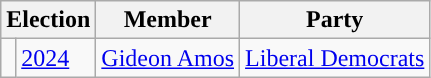<table class="wikitable">
<tr>
<th colspan="2">Election</th>
<th>Member</th>
<th>Party</th>
</tr>
<tr>
<td style="color:inherit;background-color: "></td>
<td><a href='#'>2024</a></td>
<td><a href='#'>Gideon Amos</a></td>
<td><a href='#'>Liberal Democrats</a></td>
</tr>
</table>
